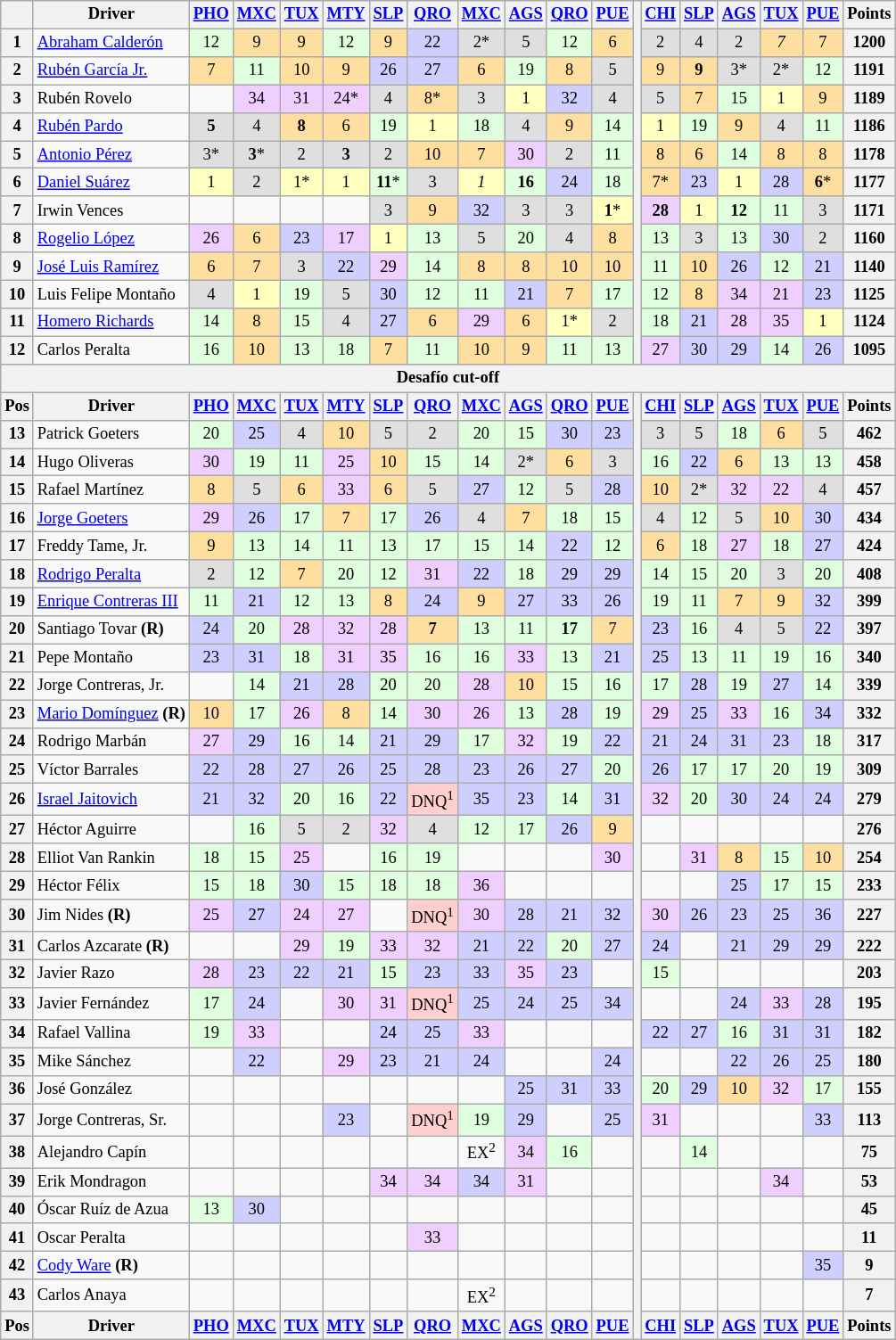<table class="wikitable" style="font-size:77%; text-align:center;">
<tr valign="center">
<th valign="middle"></th>
<th valign="middle">Driver</th>
<th><a href='#'>PHO</a></th>
<th><a href='#'>MXC</a></th>
<th><a href='#'>TUX</a></th>
<th><a href='#'>MTY</a></th>
<th><a href='#'>SLP</a></th>
<th><a href='#'>QRO</a></th>
<th><a href='#'>MXC</a></th>
<th><a href='#'>AGS</a></th>
<th><a href='#'>QRO</a></th>
<th><a href='#'>PUE</a></th>
<th rowspan="13"></th>
<th><a href='#'>CHI</a></th>
<th><a href='#'>SLP</a></th>
<th><a href='#'>AGS</a></th>
<th><a href='#'>TUX</a></th>
<th><a href='#'>PUE</a></th>
<th valign="middle">Points</th>
</tr>
<tr>
<th>1</th>
<td align="left"><a href='#'>Abraham Calderón</a></td>
<td style="background:#DFFFDF;">12</td>
<td style="background:#FFDF9F;">9</td>
<td style="background:#FFDF9F;">9</td>
<td style="background:#DFFFDF;">12</td>
<td style="background:#FFDF9F;">9</td>
<td style="background:#CFCFFF;">22</td>
<td style="background:#DFDFDF;">2*</td>
<td style="background:#DFDFDF;">5</td>
<td style="background:#DFFFDF;">12</td>
<td style="background:#FFDF9F;">6</td>
<td style="background:#DFDFDF;">2</td>
<td style="background:#DFDFDF;">4</td>
<td style="background:#DFDFDF;">2</td>
<td style="background:#FFDF9F;"><em>7</em></td>
<td style="background:#FFDF9F;">7</td>
<th>1200</th>
</tr>
<tr>
<th>2</th>
<td align="left"><a href='#'>Rubén García Jr.</a></td>
<td style="background:#FFDF9F;">7</td>
<td style="background:#DFFFDF;">11</td>
<td style="background:#FFDF9F;">10</td>
<td style="background:#FFDF9F;">9</td>
<td style="background:#CFCFFF;">26</td>
<td style="background:#CFCFFF;">27</td>
<td style="background:#FFDF9F;">6</td>
<td style="background:#DFFFDF;">19</td>
<td style="background:#FFDF9F;">8</td>
<td style="background:#DFDFDF;">5</td>
<td style="background:#FFDF9F;">9</td>
<td style="background:#FFDF9F;"><strong>9</strong></td>
<td style="background:#DFDFDF;">3*</td>
<td style="background:#DFDFDF;">2*</td>
<td style="background:#DFFFDF;">12</td>
<th>1191</th>
</tr>
<tr>
<th>3</th>
<td align="left">Rubén Rovelo</td>
<td></td>
<td style="background:#EFCFFF;">34</td>
<td style="background:#EFCFFF;">31</td>
<td style="background:#EFCFFF;">24*</td>
<td style="background:#DFDFDF;">4</td>
<td style="background:#FFDF9F;">8*</td>
<td style="background:#DFDFDF;">3</td>
<td style="background:#FFFFBF;">1</td>
<td style="background:#CFCFFF;">32</td>
<td style="background:#DFDFDF;">4</td>
<td style="background:#DFDFDF;">5</td>
<td style="background:#FFDF9F;">7</td>
<td style="background:#DFFFDF;">15</td>
<td style="background:#FFFFBF;">1</td>
<td style="background:#FFDF9F;">9</td>
<th>1189</th>
</tr>
<tr>
<th>4</th>
<td align="left"><a href='#'>Rubén Pardo</a></td>
<td style="background:#DFDFDF;"><strong>5</strong></td>
<td style="background:#DFDFDF;">4</td>
<td style="background:#FFDF9F;"><strong>8</strong></td>
<td style="background:#FFDF9F;">6</td>
<td style="background:#DFFFDF;">19</td>
<td style="background:#FFFFBF;">1</td>
<td style="background:#DFFFDF;">18</td>
<td style="background:#DFDFDF;">4</td>
<td style="background:#FFDF9F;">9</td>
<td style="background:#DFFFDF;">14</td>
<td style="background:#FFFFBF;">1</td>
<td style="background:#DFFFDF;">19</td>
<td style="background:#FFDF9F;">9</td>
<td style="background:#DFDFDF;">4</td>
<td style="background:#DFFFDF;">11</td>
<th>1186</th>
</tr>
<tr>
<th>5</th>
<td align="left"><a href='#'>Antonio Pérez</a></td>
<td style="background:#DFDFDF;">3*</td>
<td style="background:#DFDFDF;"><strong>3</strong>*</td>
<td style="background:#DFDFDF;">2</td>
<td style="background:#DFDFDF;"><strong>3</strong></td>
<td style="background:#DFDFDF;">2</td>
<td style="background:#FFDF9F;">10</td>
<td style="background:#FFDF9F;">7</td>
<td style="background:#EFCFFF;">30</td>
<td style="background:#DFDFDF;">2</td>
<td style="background:#DFFFDF;">11</td>
<td style="background:#FFDF9F;">8</td>
<td style="background:#FFDF9F;">6</td>
<td style="background:#DFFFDF;">14</td>
<td style="background:#FFDF9F;">8</td>
<td style="background:#FFDF9F;">8</td>
<th>1178</th>
</tr>
<tr>
<th>6</th>
<td align="left"><a href='#'>Daniel Suárez</a></td>
<td style="background:#FFFFBF;">1</td>
<td style="background:#DFDFDF;">2</td>
<td style="background:#FFFFBF;">1*</td>
<td style="background:#FFFFBF;">1</td>
<td style="background:#DFFFDF;"><strong>11</strong>*</td>
<td style="background:#DFDFDF;">3</td>
<td style="background:#FFFFBF;"><em>1</em></td>
<td style="background:#DFFFDF;"><strong>16</strong></td>
<td style="background:#CFCFFF;">24</td>
<td style="background:#DFFFDF;">18</td>
<td style="background:#FFDF9F;">7*</td>
<td style="background:#CFCFFF;">23</td>
<td style="background:#FFFFBF;">1</td>
<td style="background:#CFCFFF;">28</td>
<td style="background:#FFDF9F;"><strong>6</strong>*</td>
<th>1177</th>
</tr>
<tr>
<th>7</th>
<td align="left">Irwin Vences</td>
<td></td>
<td></td>
<td></td>
<td></td>
<td style="background:#DFDFDF;">3</td>
<td style="background:#FFDF9F;">9</td>
<td style="background:#CFCFFF;">32</td>
<td style="background:#DFDFDF;">3</td>
<td style="background:#DFDFDF;">3</td>
<td style="background:#FFFFBF;"><strong>1</strong>*</td>
<td style="background:#EFCFFF;"><strong>28</strong></td>
<td style="background:#FFFFBF;">1</td>
<td style="background:#DFFFDF;"><strong>12</strong></td>
<td style="background:#DFFFDF;">11</td>
<td style="background:#DFDFDF;">3</td>
<th>1171</th>
</tr>
<tr>
<th>8</th>
<td align="left"><a href='#'>Rogelio López</a></td>
<td style="background:#EFCFFF;">26</td>
<td style="background:#FFDF9F;">6</td>
<td style="background:#CFCFFF;">23</td>
<td style="background:#EFCFFF;">17</td>
<td style="background:#FFFFBF;">1</td>
<td style="background:#DFFFDF;">13</td>
<td style="background:#DFDFDF;">5</td>
<td style="background:#DFFFDF;">20</td>
<td style="background:#DFDFDF;">4</td>
<td style="background:#FFDF9F;">8</td>
<td style="background:#DFFFDF;">13</td>
<td style="background:#DFDFDF;">3</td>
<td style="background:#DFFFDF;">13</td>
<td style="background:#CFCFFF;">30</td>
<td style="background:#DFDFDF;">2</td>
<th>1160</th>
</tr>
<tr>
<th>9</th>
<td align="left"><a href='#'>José Luis Ramírez</a></td>
<td style="background:#FFDF9F;">6</td>
<td style="background:#FFDF9F;">7</td>
<td style="background:#DFDFDF;">3</td>
<td style="background:#CFCFFF;">22</td>
<td style="background:#EFCFFF;">29</td>
<td style="background:#DFFFDF;">14</td>
<td style="background:#FFDF9F;">8</td>
<td style="background:#FFDF9F;">8</td>
<td style="background:#FFDF9F;">10</td>
<td style="background:#FFDF9F;">10</td>
<td style="background:#DFFFDF;">11</td>
<td style="background:#FFDF9F;">10</td>
<td style="background:#CFCFFF;">26</td>
<td style="background:#DFFFDF;">12</td>
<td style="background:#CFCFFF;">21</td>
<th>1140</th>
</tr>
<tr>
<th>10</th>
<td align="left">Luis Felipe Montaño</td>
<td style="background:#DFDFDF;">4</td>
<td style="background:#FFFFBF;">1</td>
<td style="background:#DFFFDF;">19</td>
<td style="background:#DFDFDF;">5</td>
<td style="background:#CFCFFF;">30</td>
<td style="background:#DFFFDF;">12</td>
<td style="background:#DFFFDF;">11</td>
<td style="background:#CFCFFF;">21</td>
<td style="background:#FFDF9F;">7</td>
<td style="background:#DFFFDF;">17</td>
<td style="background:#DFFFDF;">12</td>
<td style="background:#FFDF9F;">8</td>
<td style="background:#EFCFFF;">34</td>
<td style="background:#EFCFFF;">21</td>
<td style="background:#CFCFFF;">23</td>
<th>1125</th>
</tr>
<tr>
<th>11</th>
<td align="left"><a href='#'>Homero Richards</a></td>
<td style="background:#DFFFDF;">14</td>
<td style="background:#FFDF9F;">8</td>
<td style="background:#DFFFDF;">15</td>
<td style="background:#DFDFDF;">4</td>
<td style="background:#CFCFFF;">27</td>
<td style="background:#FFDF9F;">6</td>
<td style="background:#EFCFFF;">29</td>
<td style="background:#FFDF9F;">6</td>
<td style="background:#FFFFBF;">1*</td>
<td style="background:#DFDFDF;">2</td>
<td style="background:#DFFFDF;">18</td>
<td style="background:#CFCFFF;">21</td>
<td style="background:#EFCFFF;">28</td>
<td style="background:#EFCFFF;">35</td>
<td style="background:#FFFFBF;">1</td>
<th>1124</th>
</tr>
<tr>
<th>12</th>
<td align="left">Carlos Peralta</td>
<td style="background:#DFFFDF;">16</td>
<td style="background:#FFDF9F;">10</td>
<td style="background:#DFFFDF;">13</td>
<td style="background:#DFFFDF;">18</td>
<td style="background:#FFDF9F;">7</td>
<td style="background:#DFFFDF;">11</td>
<td style="background:#FFDF9F;">10</td>
<td style="background:#FFDF9F;">9</td>
<td style="background:#DFFFDF;">11</td>
<td style="background:#DFFFDF;">13</td>
<td style="background:#EFCFFF;">27</td>
<td style="background:#CFCFFF;">30</td>
<td style="background:#CFCFFF;">29</td>
<td style="background:#DFFFDF;">14</td>
<td style="background:#CFCFFF;">26</td>
<th>1095</th>
</tr>
<tr>
<th colspan="19">Desafío cut-off</th>
</tr>
<tr valign="center">
<th valign="middle">Pos</th>
<th valign="middle">Driver</th>
<th><a href='#'>PHO</a></th>
<th><a href='#'>MXC</a></th>
<th><a href='#'>TUX</a></th>
<th><a href='#'>MTY</a></th>
<th><a href='#'>SLP</a></th>
<th><a href='#'>QRO</a></th>
<th><a href='#'>MXC</a></th>
<th><a href='#'>AGS</a></th>
<th><a href='#'>QRO</a></th>
<th><a href='#'>PUE</a></th>
<th rowspan="33"></th>
<th><a href='#'>CHI</a></th>
<th><a href='#'>SLP</a></th>
<th><a href='#'>AGS</a></th>
<th><a href='#'>TUX</a></th>
<th><a href='#'>PUE</a></th>
<th valign="middle">Points</th>
</tr>
<tr>
<th>13</th>
<td align="left">Patrick Goeters</td>
<td style="background:#DFFFDF;">20</td>
<td style="background:#CFCFFF;">25</td>
<td style="background:#DFDFDF;">4</td>
<td style="background:#FFDF9F;">10</td>
<td style="background:#DFDFDF;">5</td>
<td style="background:#DFDFDF;">2</td>
<td style="background:#DFFFDF;">20</td>
<td style="background:#DFFFDF;">15</td>
<td style="background:#CFCFFF;">30</td>
<td style="background:#CFCFFF;">23</td>
<td style="background:#DFDFDF;">3</td>
<td style="background:#DFDFDF;">5</td>
<td style="background:#DFFFDF;">18</td>
<td style="background:#FFDF9F;">6</td>
<td style="background:#DFDFDF;">5</td>
<th>462</th>
</tr>
<tr>
<th>14</th>
<td align="left">Hugo Oliveras</td>
<td style="background:#EFCFFF;">30</td>
<td style="background:#DFFFDF;">19</td>
<td style="background:#DFFFDF;">11</td>
<td style="background:#EFCFFF;">25</td>
<td style="background:#FFDF9F;">10</td>
<td style="background:#DFFFDF;">15</td>
<td style="background:#DFFFDF;">14</td>
<td style="background:#DFDFDF;">2*</td>
<td style="background:#FFDF9F;">6</td>
<td style="background:#DFDFDF;">3</td>
<td style="background:#DFFFDF;">16</td>
<td style="background:#CFCFFF;">22</td>
<td style="background:#FFDF9F;">6</td>
<td style="background:#DFFFDF;">13</td>
<td style="background:#DFFFDF;">13</td>
<th>458</th>
</tr>
<tr>
<th>15</th>
<td align="left">Rafael Martínez</td>
<td style="background:#FFDF9F;">8</td>
<td style="background:#DFDFDF;">5</td>
<td style="background:#FFDF9F;">6</td>
<td style="background:#EFCFFF;">33</td>
<td style="background:#FFDF9F;">6</td>
<td style="background:#DFDFDF;">5</td>
<td style="background:#CFCFFF;">27</td>
<td style="background:#DFFFDF;">12</td>
<td style="background:#DFDFDF;">5</td>
<td style="background:#CFCFFF;">28</td>
<td style="background:#FFDF9F;">10</td>
<td style="background:#DFDFDF;">2*</td>
<td style="background:#EFCFFF;">32</td>
<td style="background:#EFCFFF;">22</td>
<td style="background:#DFDFDF;">4</td>
<th>457</th>
</tr>
<tr>
<th>16</th>
<td align="left"><a href='#'>Jorge Goeters</a></td>
<td style="background:#EFCFFF;">29</td>
<td style="background:#CFCFFF;">26</td>
<td style="background:#DFFFDF;">17</td>
<td style="background:#FFDF9F;">7</td>
<td style="background:#DFFFDF;">17</td>
<td style="background:#CFCFFF;">26</td>
<td style="background:#DFDFDF;">4</td>
<td style="background:#FFDF9F;">7</td>
<td style="background:#DFFFDF;">18</td>
<td style="background:#DFFFDF;">15</td>
<td style="background:#DFDFDF;">4</td>
<td style="background:#DFFFDF;">12</td>
<td style="background:#DFDFDF;">5</td>
<td style="background:#FFDF9F;">10</td>
<td style="background:#CFCFFF;">30</td>
<th>434</th>
</tr>
<tr>
<th>17</th>
<td align="left">Freddy Tame, Jr.</td>
<td style="background:#FFDF9F;">9</td>
<td style="background:#DFFFDF;">13</td>
<td style="background:#DFFFDF;">14</td>
<td style="background:#DFFFDF;">11</td>
<td style="background:#DFFFDF;">13</td>
<td style="background:#DFFFDF;">17</td>
<td style="background:#DFFFDF;">15</td>
<td style="background:#DFFFDF;">14</td>
<td style="background:#CFCFFF;">22</td>
<td style="background:#DFFFDF;">12</td>
<td style="background:#FFDF9F;">6</td>
<td style="background:#DFFFDF;">18</td>
<td style="background:#EFCFFF;">27</td>
<td style="background:#DFFFDF;">18</td>
<td style="background:#CFCFFF;">27</td>
<th>424</th>
</tr>
<tr>
<th>18</th>
<td align="left"><a href='#'>Rodrigo Peralta</a></td>
<td style="background:#DFDFDF;">2</td>
<td style="background:#DFFFDF;">12</td>
<td style="background:#FFDF9F;">7</td>
<td style="background:#DFFFDF;">20</td>
<td style="background:#DFFFDF;">12</td>
<td style="background:#EFCFFF;">31</td>
<td style="background:#CFCFFF;">22</td>
<td style="background:#DFFFDF;">18</td>
<td style="background:#CFCFFF;">29</td>
<td style="background:#CFCFFF;">29</td>
<td style="background:#DFFFDF;">14</td>
<td style="background:#DFFFDF;">15</td>
<td style="background:#DFFFDF;">20</td>
<td style="background:#DFDFDF;">3</td>
<td style="background:#DFFFDF;">20</td>
<th>408</th>
</tr>
<tr>
<th>19</th>
<td align="left"><a href='#'>Enrique Contreras III</a></td>
<td style="background:#DFFFDF;">11</td>
<td style="background:#CFCFFF;">21</td>
<td style="background:#DFFFDF;">12</td>
<td style="background:#DFFFDF;">13</td>
<td style="background:#FFDF9F;">8</td>
<td style="background:#CFCFFF;">24</td>
<td style="background:#FFDF9F;">9</td>
<td style="background:#CFCFFF;">27</td>
<td style="background:#CFCFFF;">33</td>
<td style="background:#CFCFFF;">26</td>
<td style="background:#DFFFDF;">19</td>
<td style="background:#DFFFDF;">11</td>
<td style="background:#FFDF9F;">7</td>
<td style="background:#FFDF9F;">9</td>
<td style="background:#CFCFFF;">32</td>
<th>399</th>
</tr>
<tr>
<th>20</th>
<td align="left">Santiago Tovar <strong>(R)</strong></td>
<td style="background:#CFCFFF;">24</td>
<td style="background:#DFFFDF;">20</td>
<td style="background:#EFCFFF;">28</td>
<td style="background:#EFCFFF;">32</td>
<td style="background:#EFCFFF;">28</td>
<td style="background:#FFDF9F;"><strong>7</strong></td>
<td style="background:#DFFFDF;">13</td>
<td style="background:#DFFFDF;">11</td>
<td style="background:#DFFFDF;"><strong>17</strong></td>
<td style="background:#FFDF9F;">7</td>
<td style="background:#CFCFFF;">23</td>
<td style="background:#DFFFDF;">16</td>
<td style="background:#DFDFDF;">4</td>
<td style="background:#DFDFDF;">5</td>
<td style="background:#CFCFFF;">22</td>
<th>397</th>
</tr>
<tr>
<th>21</th>
<td align="left">Pepe Montaño</td>
<td style="background:#CFCFFF;">23</td>
<td style="background:#CFCFFF;">31</td>
<td style="background:#DFFFDF;">18</td>
<td style="background:#EFCFFF;">31</td>
<td style="background:#EFCFFF;">35</td>
<td style="background:#DFFFDF;">16</td>
<td style="background:#DFFFDF;">16</td>
<td style="background:#EFCFFF;">33</td>
<td style="background:#DFFFDF;">13</td>
<td style="background:#CFCFFF;">21</td>
<td style="background:#CFCFFF;">25</td>
<td style="background:#DFFFDF;">13</td>
<td style="background:#DFFFDF;">11</td>
<td style="background:#DFFFDF;">19</td>
<td style="background:#DFFFDF;">16</td>
<th>340</th>
</tr>
<tr>
<th>22</th>
<td align="left">Jorge Contreras, Jr.</td>
<td></td>
<td style="background:#DFFFDF;">14</td>
<td style="background:#CFCFFF;">21</td>
<td style="background:#CFCFFF;">28</td>
<td style="background:#DFFFDF;">20</td>
<td style="background:#DFFFDF;">20</td>
<td style="background:#EFCFFF;">28</td>
<td style="background:#FFDF9F;">10</td>
<td style="background:#DFFFDF;">15</td>
<td style="background:#DFFFDF;">16</td>
<td style="background:#DFFFDF;">17</td>
<td style="background:#CFCFFF;">28</td>
<td style="background:#DFFFDF;">19</td>
<td style="background:#CFCFFF;">27</td>
<td style="background:#DFFFDF;">14</td>
<th>339</th>
</tr>
<tr>
<th>23</th>
<td align="left"><a href='#'>Mario Domínguez</a> <strong>(R)</strong></td>
<td style="background:#FFDF9F;">10</td>
<td style="background:#DFFFDF;">17</td>
<td style="background:#EFCFFF;">26</td>
<td style="background:#FFDF9F;">8</td>
<td style="background:#DFFFDF;">14</td>
<td style="background:#EFCFFF;">30</td>
<td style="background:#EFCFFF;">26</td>
<td style="background:#DFFFDF;">13</td>
<td style="background:#CFCFFF;">28</td>
<td style="background:#DFFFDF;">19</td>
<td style="background:#EFCFFF;">29</td>
<td style="background:#CFCFFF;">25</td>
<td style="background:#EFCFFF;">33</td>
<td style="background:#DFFFDF;">16</td>
<td style="background:#CFCFFF;">34</td>
<th>332</th>
</tr>
<tr>
<th>24</th>
<td align="left">Rodrigo Marbán</td>
<td style="background:#EFCFFF;">27</td>
<td style="background:#CFCFFF;">29</td>
<td style="background:#DFFFDF;">16</td>
<td style="background:#DFFFDF;">14</td>
<td style="background:#CFCFFF;">21</td>
<td style="background:#CFCFFF;">29</td>
<td style="background:#DFFFDF;">17</td>
<td style="background:#EFCFFF;">32</td>
<td style="background:#DFFFDF;">19</td>
<td style="background:#CFCFFF;">22</td>
<td style="background:#CFCFFF;">21</td>
<td style="background:#CFCFFF;">24</td>
<td style="background:#CFCFFF;">31</td>
<td style="background:#CFCFFF;">23</td>
<td style="background:#DFFFDF;">18</td>
<th>317</th>
</tr>
<tr>
<th>25</th>
<td align="left">Víctor Barrales</td>
<td style="background:#CFCFFF;">22</td>
<td style="background:#CFCFFF;">28</td>
<td style="background:#CFCFFF;">27</td>
<td style="background:#CFCFFF;">26</td>
<td style="background:#CFCFFF;">25</td>
<td style="background:#CFCFFF;">28</td>
<td style="background:#CFCFFF;">23</td>
<td style="background:#CFCFFF;">26</td>
<td style="background:#CFCFFF;">27</td>
<td style="background:#DFFFDF;">20</td>
<td style="background:#CFCFFF;">26</td>
<td style="background:#DFFFDF;">17</td>
<td style="background:#DFFFDF;">17</td>
<td style="background:#DFFFDF;">20</td>
<td style="background:#DFFFDF;">19</td>
<th>309</th>
</tr>
<tr>
<th>26</th>
<td align="left"><a href='#'>Israel Jaitovich</a></td>
<td style="background:#CFCFFF;">21</td>
<td style="background:#CFCFFF;">32</td>
<td style="background:#DFFFDF;">20</td>
<td style="background:#DFFFDF;">16</td>
<td style="background:#CFCFFF;">22</td>
<td style="background:#FFCFCF;">DNQ<sup>1</sup></td>
<td style="background:#CFCFFF;">35</td>
<td style="background:#CFCFFF;">23</td>
<td style="background:#DFFFDF;">14</td>
<td style="background:#CFCFFF;">31</td>
<td style="background:#EFCFFF;">32</td>
<td style="background:#DFFFDF;">20</td>
<td style="background:#CFCFFF;">30</td>
<td style="background:#CFCFFF;">24</td>
<td style="background:#CFCFFF;">24</td>
<th>279</th>
</tr>
<tr>
<th>27</th>
<td align="left">Héctor Aguirre</td>
<td></td>
<td style="background:#DFFFDF;">16</td>
<td style="background:#DFDFDF;">5</td>
<td style="background:#DFDFDF;">2</td>
<td style="background:#EFCFFF;">32</td>
<td style="background:#DFDFDF;">4</td>
<td style="background:#DFFFDF;">12</td>
<td style="background:#DFFFDF;">17</td>
<td style="background:#CFCFFF;">26</td>
<td style="background:#FFDF9F;">9</td>
<td></td>
<td></td>
<td></td>
<td></td>
<td></td>
<th>276</th>
</tr>
<tr>
<th>28</th>
<td align="left">Elliot Van Rankin</td>
<td style="background:#DFFFDF;">18</td>
<td style="background:#DFFFDF;">15</td>
<td style="background:#EFCFFF;">25</td>
<td></td>
<td style="background:#DFFFDF;">16</td>
<td style="background:#DFFFDF;">19</td>
<td></td>
<td></td>
<td></td>
<td style="background:#EFCFFF;">30</td>
<td></td>
<td style="background:#EFCFFF;">31</td>
<td style="background:#FFDF9F;">8</td>
<td style="background:#DFFFDF;">15</td>
<td style="background:#FFDF9F;">10</td>
<th>254</th>
</tr>
<tr>
<th>29</th>
<td align="left">Héctor Félix</td>
<td style="background:#DFFFDF;">15</td>
<td style="background:#DFFFDF;">18</td>
<td style="background:#CFCFFF;">30</td>
<td style="background:#DFFFDF;">15</td>
<td style="background:#DFFFDF;">18</td>
<td style="background:#DFFFDF;">18</td>
<td style="background:#EFCFFF;">36</td>
<td></td>
<td></td>
<td></td>
<td></td>
<td></td>
<td style="background:#CFCFFF;">25</td>
<td style="background:#DFFFDF;">17</td>
<td style="background:#DFFFDF;">15</td>
<th>233</th>
</tr>
<tr>
<th>30</th>
<td align="left">Jim Nides <strong>(R)</strong></td>
<td style="background:#EFCFFF;">25</td>
<td style="background:#CFCFFF;">27</td>
<td style="background:#EFCFFF;">24</td>
<td style="background:#EFCFFF;">27</td>
<td></td>
<td style="background:#FFCFCF;">DNQ<sup>1</sup></td>
<td style="background:#EFCFFF;">30</td>
<td style="background:#CFCFFF;">28</td>
<td style="background:#CFCFFF;">21</td>
<td style="background:#CFCFFF;">32</td>
<td style="background:#EFCFFF;">30</td>
<td style="background:#CFCFFF;">26</td>
<td style="background:#CFCFFF;">23</td>
<td style="background:#CFCFFF;">25</td>
<td style="background:#CFCFFF;">36</td>
<th>227</th>
</tr>
<tr>
<th>31</th>
<td align="left">Carlos Azcarate <strong>(R)</strong></td>
<td></td>
<td></td>
<td style="background:#EFCFFF;">29</td>
<td style="background:#DFFFDF;">19</td>
<td style="background:#EFCFFF;">33</td>
<td style="background:#EFCFFF;">32</td>
<td style="background:#CFCFFF;">21</td>
<td style="background:#CFCFFF;">22</td>
<td style="background:#DFFFDF;">20</td>
<td style="background:#CFCFFF;">27</td>
<td style="background:#CFCFFF;">24</td>
<td></td>
<td style="background:#CFCFFF;">21</td>
<td style="background:#CFCFFF;">29</td>
<td style="background:#CFCFFF;">29</td>
<th>222</th>
</tr>
<tr>
<th>32</th>
<td align="left">Javier Razo</td>
<td style="background:#EFCFFF;">28</td>
<td style="background:#CFCFFF;">23</td>
<td style="background:#CFCFFF;">22</td>
<td style="background:#CFCFFF;">21</td>
<td style="background:#DFFFDF;">15</td>
<td style="background:#CFCFFF;">23</td>
<td style="background:#CFCFFF;">33</td>
<td style="background:#EFCFFF;">35</td>
<td style="background:#CFCFFF;">23</td>
<td></td>
<td style="background:#DFFFDF;">15</td>
<td></td>
<td></td>
<td></td>
<td></td>
<th>203</th>
</tr>
<tr>
<th>33</th>
<td align="left">Javier Fernández</td>
<td style="background:#DFFFDF;">17</td>
<td style="background:#CFCFFF;">24</td>
<td></td>
<td style="background:#EFCFFF;">30</td>
<td style="background:#EFCFFF;">31</td>
<td style="background:#FFCFCF;">DNQ<sup>1</sup></td>
<td style="background:#CFCFFF;">25</td>
<td style="background:#CFCFFF;">24</td>
<td style="background:#CFCFFF;">25</td>
<td style="background:#CFCFFF;">34</td>
<td></td>
<td></td>
<td style="background:#CFCFFF;">24</td>
<td style="background:#EFCFFF;">33</td>
<td style="background:#CFCFFF;">28</td>
<th>195</th>
</tr>
<tr>
<th>34</th>
<td align="left">Rafael Vallina</td>
<td style="background:#DFFFDF;">19</td>
<td style="background:#EFCFFF;">33</td>
<td></td>
<td></td>
<td style="background:#CFCFFF;">24</td>
<td style="background:#CFCFFF;">25</td>
<td style="background:#EFCFFF;">33</td>
<td></td>
<td></td>
<td></td>
<td style="background:#CFCFFF;">22</td>
<td style="background:#CFCFFF;">27</td>
<td style="background:#DFFFDF;">16</td>
<td style="background:#CFCFFF;">31</td>
<td style="background:#CFCFFF;">31</td>
<th>182</th>
</tr>
<tr>
<th>35</th>
<td align="left">Mike Sánchez</td>
<td></td>
<td style="background:#CFCFFF;">22</td>
<td></td>
<td style="background:#EFCFFF;">29</td>
<td style="background:#CFCFFF;">23</td>
<td style="background:#CFCFFF;">21</td>
<td style="background:#CFCFFF;">24</td>
<td></td>
<td></td>
<td style="background:#CFCFFF;">24</td>
<td></td>
<td></td>
<td style="background:#CFCFFF;">22</td>
<td style="background:#CFCFFF;">26</td>
<td style="background:#CFCFFF;">25</td>
<th>180</th>
</tr>
<tr>
<th>36</th>
<td align="left">José González</td>
<td></td>
<td></td>
<td></td>
<td></td>
<td></td>
<td></td>
<td></td>
<td style="background:#CFCFFF;">25</td>
<td style="background:#CFCFFF;">31</td>
<td style="background:#CFCFFF;">33</td>
<td style="background:#DFFFDF;">20</td>
<td style="background:#CFCFFF;">29</td>
<td style="background:#FFDF9F;">10</td>
<td style="background:#EFCFFF;">32</td>
<td style="background:#DFFFDF;">17</td>
<th>155</th>
</tr>
<tr>
<th>37</th>
<td align="left">Jorge Contreras, Sr.</td>
<td></td>
<td></td>
<td></td>
<td style="background:#CFCFFF;">23</td>
<td></td>
<td style="background:#FFCFCF;">DNQ<sup>1</sup></td>
<td style="background:#DFFFDF;">19</td>
<td style="background:#CFCFFF;">29</td>
<td></td>
<td style="background:#CFCFFF;">25</td>
<td style="background:#EFCFFF;">31</td>
<td></td>
<td></td>
<td></td>
<td style="background:#CFCFFF;">33</td>
<th>113</th>
</tr>
<tr>
<th>38</th>
<td align="left">Alejandro Capín</td>
<td></td>
<td></td>
<td></td>
<td></td>
<td></td>
<td></td>
<td>EX<sup>2</sup></td>
<td style="background:#EFCFFF;">34</td>
<td style="background:#DFFFDF;">16</td>
<td></td>
<td></td>
<td style="background:#DFFFDF;">14</td>
<td></td>
<td></td>
<td></td>
<th>75</th>
</tr>
<tr>
<th>39</th>
<td align="left">Erik Mondragon</td>
<td></td>
<td></td>
<td></td>
<td></td>
<td style="background:#EFCFFF;">34</td>
<td style="background:#EFCFFF;">34</td>
<td style="background:#CFCFFF;">34</td>
<td style="background:#EFCFFF;">31</td>
<td></td>
<td></td>
<td></td>
<td></td>
<td></td>
<td style="background:#EFCFFF;">34</td>
<td></td>
<th>53</th>
</tr>
<tr>
<th>40</th>
<td align="left">Óscar Ruíz de Azua</td>
<td style="background:#DFFFDF;">13</td>
<td style="background:#CFCFFF;">30</td>
<td></td>
<td></td>
<td></td>
<td></td>
<td></td>
<td></td>
<td></td>
<td></td>
<td></td>
<td></td>
<td></td>
<td></td>
<td></td>
<th>45</th>
</tr>
<tr>
<th>41</th>
<td align="left">Oscar Peralta</td>
<td></td>
<td></td>
<td></td>
<td></td>
<td></td>
<td style="background:#EFCFFF;">33</td>
<td></td>
<td></td>
<td></td>
<td></td>
<td></td>
<td></td>
<td></td>
<td></td>
<td></td>
<th>11</th>
</tr>
<tr>
<th>42</th>
<td align="left"><a href='#'>Cody Ware</a> <strong>(R)</strong></td>
<td></td>
<td></td>
<td></td>
<td></td>
<td></td>
<td></td>
<td></td>
<td></td>
<td></td>
<td></td>
<td></td>
<td></td>
<td></td>
<td></td>
<td style="background:#CFCFFF;">35</td>
<th>9</th>
</tr>
<tr>
<th>43</th>
<td align="left">Carlos Anaya</td>
<td></td>
<td></td>
<td></td>
<td></td>
<td></td>
<td></td>
<td>EX<sup>2</sup></td>
<td></td>
<td></td>
<td></td>
<td></td>
<td></td>
<td></td>
<td></td>
<td></td>
<th>7</th>
</tr>
<tr valign="center">
<th valign="middle">Pos</th>
<th valign="middle">Driver</th>
<th><a href='#'>PHO</a></th>
<th><a href='#'>MXC</a></th>
<th><a href='#'>TUX</a></th>
<th><a href='#'>MTY</a></th>
<th><a href='#'>SLP</a></th>
<th><a href='#'>QRO</a></th>
<th><a href='#'>MXC</a></th>
<th><a href='#'>AGS</a></th>
<th><a href='#'>QRO</a></th>
<th><a href='#'>PUE</a></th>
<th><a href='#'>CHI</a></th>
<th><a href='#'>SLP</a></th>
<th><a href='#'>AGS</a></th>
<th><a href='#'>TUX</a></th>
<th><a href='#'>PUE</a></th>
<th valign="middle">Points</th>
</tr>
</table>
